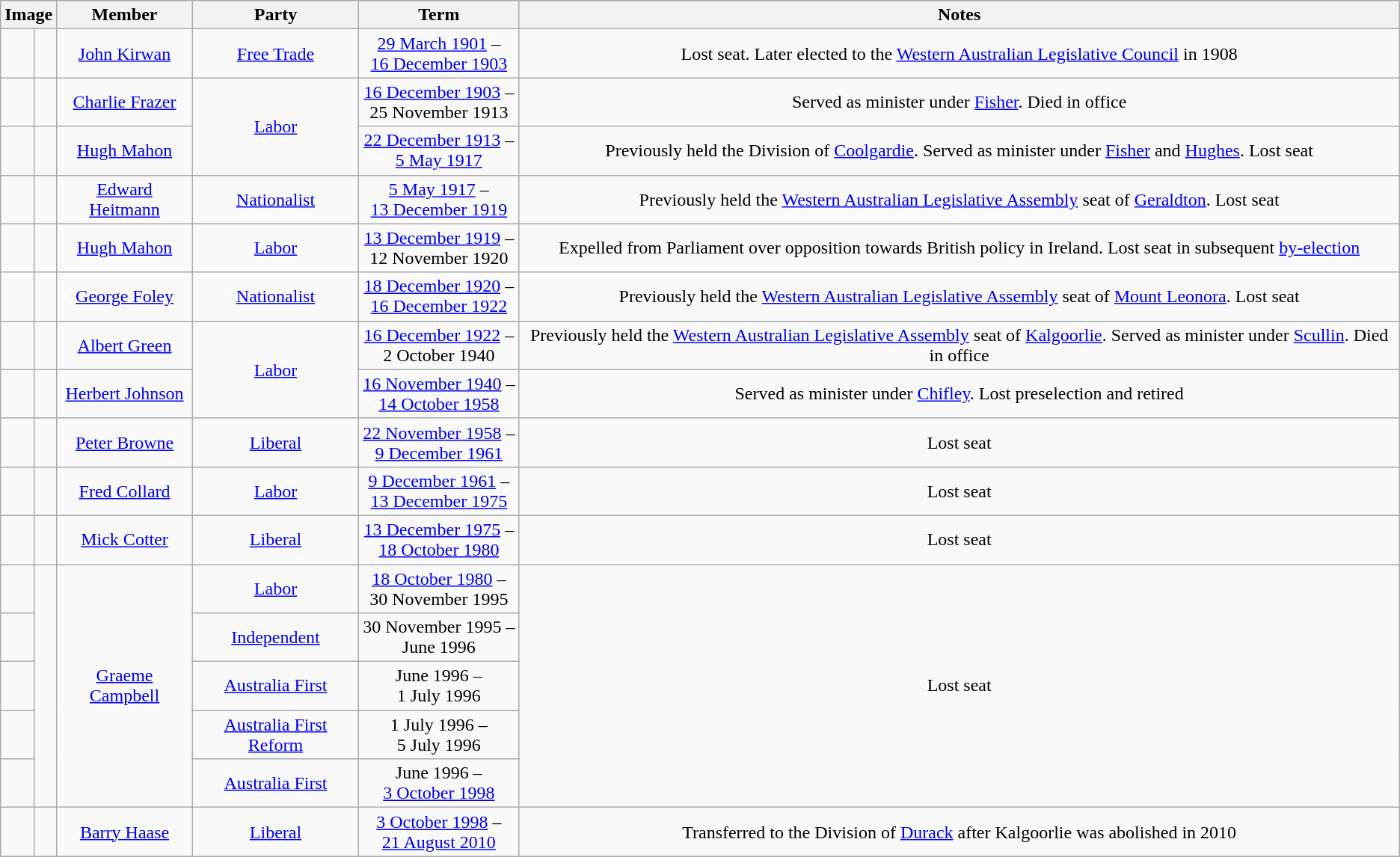<table class=wikitable style="text-align:center">
<tr>
<th colspan=2>Image</th>
<th>Member</th>
<th>Party</th>
<th>Term</th>
<th>Notes</th>
</tr>
<tr>
<td> </td>
<td></td>
<td><a href='#'>John Kirwan</a><br></td>
<td><a href='#'>Free Trade</a></td>
<td nowrap><a href='#'>29 March 1901</a> –<br><a href='#'>16 December 1903</a></td>
<td>Lost seat. Later elected to the <a href='#'>Western Australian Legislative Council</a> in 1908</td>
</tr>
<tr>
<td> </td>
<td></td>
<td><a href='#'>Charlie Frazer</a><br></td>
<td rowspan="2"><a href='#'>Labor</a></td>
<td nowrap><a href='#'>16 December 1903</a> –<br>25 November 1913</td>
<td>Served as minister under <a href='#'>Fisher</a>. Died in office</td>
</tr>
<tr>
<td> </td>
<td></td>
<td><a href='#'>Hugh Mahon</a><br></td>
<td nowrap><a href='#'>22 December 1913</a> –<br><a href='#'>5 May 1917</a></td>
<td>Previously held the Division of <a href='#'>Coolgardie</a>. Served as minister under <a href='#'>Fisher</a> and <a href='#'>Hughes</a>. Lost seat</td>
</tr>
<tr>
<td> </td>
<td></td>
<td><a href='#'>Edward Heitmann</a><br></td>
<td><a href='#'>Nationalist</a></td>
<td nowrap><a href='#'>5 May 1917</a> –<br><a href='#'>13 December 1919</a></td>
<td>Previously held the <a href='#'>Western Australian Legislative Assembly</a> seat of <a href='#'>Geraldton</a>. Lost seat</td>
</tr>
<tr>
<td> </td>
<td></td>
<td><a href='#'>Hugh Mahon</a><br></td>
<td><a href='#'>Labor</a></td>
<td nowrap><a href='#'>13 December 1919</a> –<br>12 November 1920</td>
<td>Expelled from Parliament over opposition towards British policy in Ireland. Lost seat in subsequent <a href='#'>by-election</a></td>
</tr>
<tr>
<td> </td>
<td></td>
<td><a href='#'>George Foley</a><br></td>
<td><a href='#'>Nationalist</a></td>
<td nowrap><a href='#'>18 December 1920</a> –<br><a href='#'>16 December 1922</a></td>
<td>Previously held the <a href='#'>Western Australian Legislative Assembly</a> seat of <a href='#'>Mount Leonora</a>. Lost seat</td>
</tr>
<tr>
<td> </td>
<td></td>
<td><a href='#'>Albert Green</a><br></td>
<td rowspan="2"><a href='#'>Labor</a></td>
<td nowrap><a href='#'>16 December 1922</a> –<br>2 October 1940</td>
<td>Previously held the <a href='#'>Western Australian Legislative Assembly</a> seat of <a href='#'>Kalgoorlie</a>. Served as minister under <a href='#'>Scullin</a>. Died in office</td>
</tr>
<tr>
<td> </td>
<td></td>
<td><a href='#'>Herbert Johnson</a><br></td>
<td nowrap><a href='#'>16 November 1940</a> –<br><a href='#'>14 October 1958</a></td>
<td>Served as minister under <a href='#'>Chifley</a>. Lost preselection and retired</td>
</tr>
<tr>
<td> </td>
<td></td>
<td><a href='#'>Peter Browne</a><br></td>
<td><a href='#'>Liberal</a></td>
<td nowrap><a href='#'>22 November 1958</a> –<br><a href='#'>9 December 1961</a></td>
<td>Lost seat</td>
</tr>
<tr>
<td> </td>
<td></td>
<td><a href='#'>Fred Collard</a><br></td>
<td><a href='#'>Labor</a></td>
<td nowrap><a href='#'>9 December 1961</a> –<br><a href='#'>13 December 1975</a></td>
<td>Lost seat</td>
</tr>
<tr>
<td> </td>
<td></td>
<td><a href='#'>Mick Cotter</a><br></td>
<td><a href='#'>Liberal</a></td>
<td nowrap><a href='#'>13 December 1975</a> –<br><a href='#'>18 October 1980</a></td>
<td>Lost seat</td>
</tr>
<tr>
<td> </td>
<td rowspan=5></td>
<td rowspan=5><a href='#'>Graeme Campbell</a><br></td>
<td><a href='#'>Labor</a></td>
<td nowrap><a href='#'>18 October 1980</a> –<br>30 November 1995</td>
<td rowspan=5>Lost seat</td>
</tr>
<tr>
<td> </td>
<td><a href='#'>Independent</a></td>
<td nowrap>30 November 1995 –<br>June 1996</td>
</tr>
<tr>
<td> </td>
<td><a href='#'>Australia First</a></td>
<td nowrap>June 1996 –<br>1 July 1996</td>
</tr>
<tr>
<td> </td>
<td><a href='#'>Australia First Reform</a></td>
<td nowrap>1 July 1996 –<br>5 July 1996</td>
</tr>
<tr>
<td> </td>
<td><a href='#'>Australia First</a></td>
<td nowrap>June 1996 –<br><a href='#'>3 October 1998</a></td>
</tr>
<tr>
<td> </td>
<td></td>
<td><a href='#'>Barry Haase</a><br></td>
<td><a href='#'>Liberal</a></td>
<td nowrap><a href='#'>3 October 1998</a> –<br><a href='#'>21 August 2010</a></td>
<td>Transferred to the Division of <a href='#'>Durack</a> after Kalgoorlie was abolished in 2010</td>
</tr>
</table>
